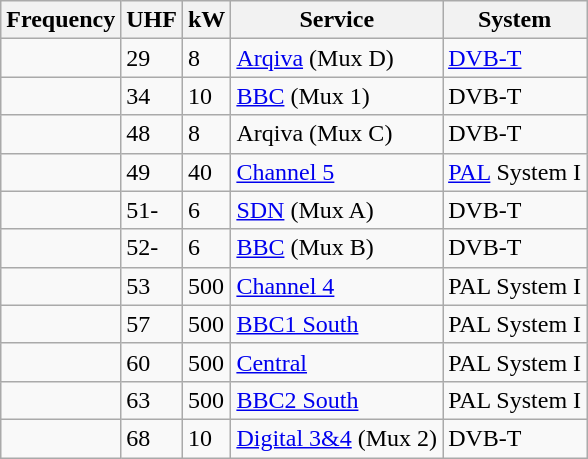<table class="wikitable sortable">
<tr>
<th>Frequency</th>
<th>UHF</th>
<th>kW</th>
<th>Service</th>
<th>System</th>
</tr>
<tr>
<td></td>
<td>29</td>
<td>8</td>
<td><a href='#'>Arqiva</a> (Mux D)</td>
<td><a href='#'>DVB-T</a></td>
</tr>
<tr>
<td></td>
<td>34</td>
<td>10</td>
<td><a href='#'>BBC</a> (Mux 1)</td>
<td>DVB-T</td>
</tr>
<tr>
<td></td>
<td>48</td>
<td>8</td>
<td>Arqiva (Mux C)</td>
<td>DVB-T</td>
</tr>
<tr>
<td></td>
<td>49</td>
<td>40</td>
<td><a href='#'>Channel 5</a></td>
<td><a href='#'>PAL</a> System I</td>
</tr>
<tr>
<td></td>
<td>51-</td>
<td>6</td>
<td><a href='#'>SDN</a> (Mux A)</td>
<td>DVB-T</td>
</tr>
<tr>
<td></td>
<td>52-</td>
<td>6</td>
<td><a href='#'>BBC</a> (Mux B)</td>
<td>DVB-T</td>
</tr>
<tr>
<td></td>
<td>53</td>
<td>500</td>
<td><a href='#'>Channel 4</a></td>
<td>PAL System I</td>
</tr>
<tr>
<td></td>
<td>57</td>
<td>500</td>
<td><a href='#'>BBC1 South</a></td>
<td>PAL System I</td>
</tr>
<tr>
<td></td>
<td>60</td>
<td>500</td>
<td><a href='#'>Central</a></td>
<td>PAL System I</td>
</tr>
<tr>
<td></td>
<td>63</td>
<td>500</td>
<td><a href='#'>BBC2 South</a></td>
<td>PAL System I</td>
</tr>
<tr>
<td></td>
<td>68</td>
<td>10</td>
<td><a href='#'>Digital 3&4</a> (Mux 2)</td>
<td>DVB-T</td>
</tr>
</table>
